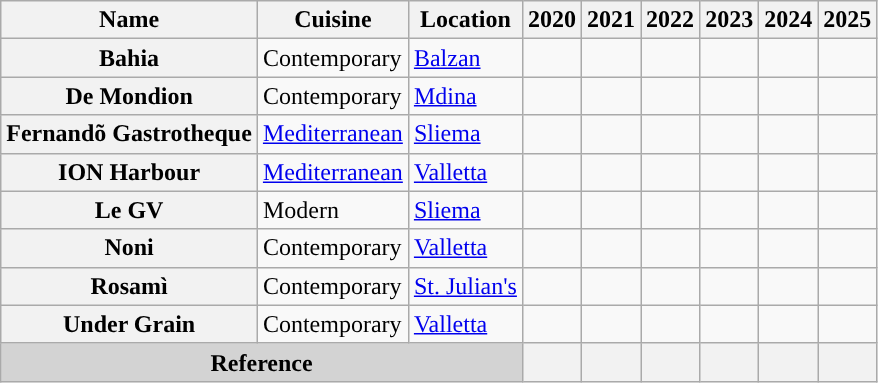<table class="wikitable sortable plainrowheaders" style="text-align:left;"">
<tr>
<th scope="col">Name</th>
<th scope="col">Cuisine</th>
<th scope="col">Location</th>
<th scope="col">2020</th>
<th scope="col">2021</th>
<th scope="col">2022</th>
<th scope="col">2023</th>
<th scope="col">2024</th>
<th scope="col">2025</th>
</tr>
<tr>
<th scope="row">Bahia</th>
<td>Contemporary</td>
<td><a href='#'>Balzan</a></td>
<td></td>
<td></td>
<td></td>
<td></td>
<td></td>
<td></td>
</tr>
<tr>
<th scope="row">De Mondion</th>
<td>Contemporary</td>
<td><a href='#'>Mdina</a></td>
<td></td>
<td></td>
<td></td>
<td></td>
<td></td>
<td></td>
</tr>
<tr>
<th scope="row">Fernandõ Gastrotheque</th>
<td><a href='#'>Mediterranean</a></td>
<td><a href='#'>Sliema</a></td>
<td></td>
<td></td>
<td></td>
<td></td>
<td></td>
<td></td>
</tr>
<tr>
<th scope="row">ION Harbour</th>
<td><a href='#'>Mediterranean</a></td>
<td><a href='#'>Valletta</a></td>
<td></td>
<td></td>
<td></td>
<td></td>
<td></td>
<td></td>
</tr>
<tr>
<th scope="row">Le GV</th>
<td>Modern</td>
<td><a href='#'>Sliema</a></td>
<td></td>
<td></td>
<td></td>
<td></td>
<td></td>
<td></td>
</tr>
<tr>
<th scope="row">Noni</th>
<td>Contemporary</td>
<td><a href='#'>Valletta</a></td>
<td></td>
<td></td>
<td></td>
<td></td>
<td></td>
<td></td>
</tr>
<tr>
<th scope="row">Rosamì</th>
<td>Contemporary</td>
<td><a href='#'>St. Julian's</a></td>
<td></td>
<td></td>
<td></td>
<td></td>
<td></td>
<td></td>
</tr>
<tr>
<th scope="row">Under Grain</th>
<td>Contemporary</td>
<td><a href='#'>Valletta</a></td>
<td></td>
<td></td>
<td></td>
<td></td>
<td></td>
<td></td>
</tr>
<tr>
<th colspan="3" style="text-align: center;background: lightgray;">Reference</th>
<th></th>
<th></th>
<th></th>
<th></th>
<th></th>
<th></th>
</tr>
</table>
